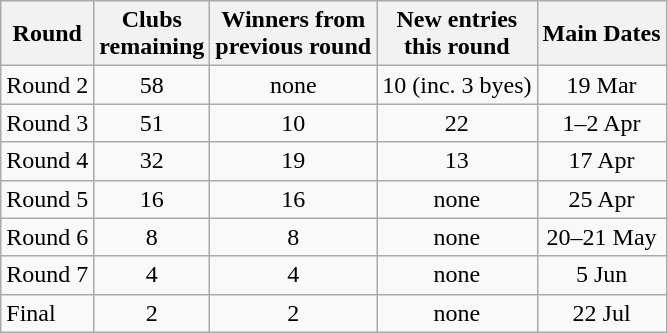<table class="wikitable">
<tr>
<th>Round</th>
<th>Clubs<br>remaining</th>
<th>Winners from<br>previous round</th>
<th>New entries<br>this round</th>
<th>Main Dates</th>
</tr>
<tr>
<td>Round 2</td>
<td style="text-align:center;">58</td>
<td style="text-align:center;">none</td>
<td style="text-align:center;">10 (inc. 3 byes)</td>
<td style="text-align:center;">19 Mar</td>
</tr>
<tr>
<td>Round 3</td>
<td style="text-align:center;">51</td>
<td style="text-align:center;">10</td>
<td style="text-align:center;">22</td>
<td style="text-align:center;">1–2 Apr</td>
</tr>
<tr>
<td>Round 4</td>
<td style="text-align:center;">32</td>
<td style="text-align:center;">19</td>
<td style="text-align:center;">13</td>
<td style="text-align:center;">17 Apr</td>
</tr>
<tr>
<td>Round 5</td>
<td style="text-align:center;">16</td>
<td style="text-align:center;">16</td>
<td style="text-align:center;">none</td>
<td style="text-align:center;">25 Apr</td>
</tr>
<tr>
<td>Round 6</td>
<td style="text-align:center;">8</td>
<td style="text-align:center;">8</td>
<td style="text-align:center;">none</td>
<td style="text-align:center;">20–21 May</td>
</tr>
<tr>
<td>Round 7</td>
<td style="text-align:center;">4</td>
<td style="text-align:center;">4</td>
<td style="text-align:center;">none</td>
<td style="text-align:center;">5 Jun</td>
</tr>
<tr>
<td>Final</td>
<td style="text-align:center;">2</td>
<td style="text-align:center;">2</td>
<td style="text-align:center;">none</td>
<td style="text-align:center;">22 Jul</td>
</tr>
</table>
